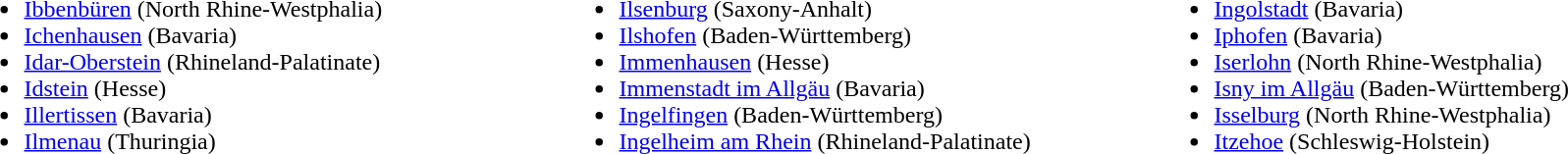<table>
<tr>
<td colspan="3"></td>
</tr>
<tr ---->
<td width="400" valign="top"><br><ul><li><a href='#'>Ibbenbüren</a> (North Rhine-Westphalia)</li><li><a href='#'>Ichenhausen</a> (Bavaria)</li><li><a href='#'>Idar-Oberstein</a> (Rhineland-Palatinate)</li><li><a href='#'>Idstein</a> (Hesse)</li><li><a href='#'>Illertissen</a> (Bavaria)</li><li><a href='#'>Ilmenau</a> (Thuringia)</li></ul></td>
<td width="400" valign="top"><br><ul><li><a href='#'>Ilsenburg</a> (Saxony-Anhalt)</li><li><a href='#'>Ilshofen</a> (Baden-Württemberg)</li><li><a href='#'>Immenhausen</a> (Hesse)</li><li><a href='#'>Immenstadt im Allgäu</a> (Bavaria)</li><li><a href='#'>Ingelfingen</a> (Baden-Württemberg)</li><li><a href='#'>Ingelheim am Rhein</a> (Rhineland-Palatinate)</li></ul></td>
<td width="400" valign="top"><br><ul><li><a href='#'>Ingolstadt</a> (Bavaria)</li><li><a href='#'>Iphofen</a> (Bavaria)</li><li><a href='#'>Iserlohn</a> (North Rhine-Westphalia)</li><li><a href='#'>Isny im Allgäu</a> (Baden-Württemberg)</li><li><a href='#'>Isselburg</a> (North Rhine-Westphalia)</li><li><a href='#'>Itzehoe</a> (Schleswig-Holstein)</li></ul></td>
</tr>
</table>
